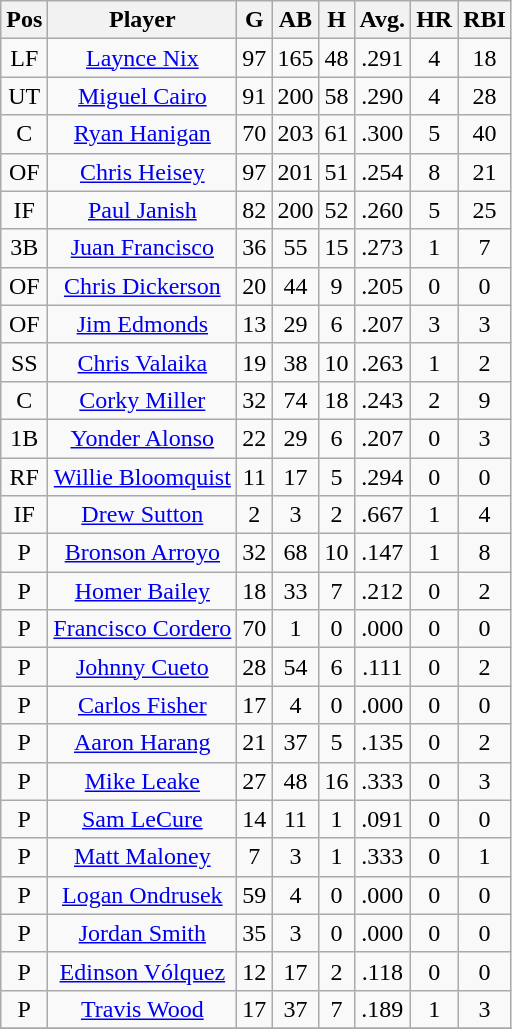<table class="wikitable sortable" style="text-align:center;">
<tr>
<th>Pos</th>
<th>Player</th>
<th>G</th>
<th>AB</th>
<th>H</th>
<th>Avg.</th>
<th>HR</th>
<th>RBI</th>
</tr>
<tr>
<td>LF</td>
<td><a href='#'>Laynce Nix</a></td>
<td>97</td>
<td>165</td>
<td>48</td>
<td>.291</td>
<td>4</td>
<td>18</td>
</tr>
<tr>
<td>UT</td>
<td><a href='#'>Miguel Cairo</a></td>
<td>91</td>
<td>200</td>
<td>58</td>
<td>.290</td>
<td>4</td>
<td>28</td>
</tr>
<tr>
<td>C</td>
<td><a href='#'>Ryan Hanigan</a></td>
<td>70</td>
<td>203</td>
<td>61</td>
<td>.300</td>
<td>5</td>
<td>40</td>
</tr>
<tr>
<td>OF</td>
<td><a href='#'>Chris Heisey</a></td>
<td>97</td>
<td>201</td>
<td>51</td>
<td>.254</td>
<td>8</td>
<td>21</td>
</tr>
<tr>
<td>IF</td>
<td><a href='#'>Paul Janish</a></td>
<td>82</td>
<td>200</td>
<td>52</td>
<td>.260</td>
<td>5</td>
<td>25</td>
</tr>
<tr>
<td>3B</td>
<td><a href='#'>Juan Francisco</a></td>
<td>36</td>
<td>55</td>
<td>15</td>
<td>.273</td>
<td>1</td>
<td>7</td>
</tr>
<tr>
<td>OF</td>
<td><a href='#'>Chris Dickerson</a></td>
<td>20</td>
<td>44</td>
<td>9</td>
<td>.205</td>
<td>0</td>
<td>0</td>
</tr>
<tr>
<td>OF</td>
<td><a href='#'>Jim Edmonds</a></td>
<td>13</td>
<td>29</td>
<td>6</td>
<td>.207</td>
<td>3</td>
<td>3</td>
</tr>
<tr>
<td>SS</td>
<td><a href='#'>Chris Valaika</a></td>
<td>19</td>
<td>38</td>
<td>10</td>
<td>.263</td>
<td>1</td>
<td>2</td>
</tr>
<tr>
<td>C</td>
<td><a href='#'>Corky Miller</a></td>
<td>32</td>
<td>74</td>
<td>18</td>
<td>.243</td>
<td>2</td>
<td>9</td>
</tr>
<tr>
<td>1B</td>
<td><a href='#'>Yonder Alonso</a></td>
<td>22</td>
<td>29</td>
<td>6</td>
<td>.207</td>
<td>0</td>
<td>3</td>
</tr>
<tr>
<td>RF</td>
<td><a href='#'>Willie Bloomquist</a></td>
<td>11</td>
<td>17</td>
<td>5</td>
<td>.294</td>
<td>0</td>
<td>0</td>
</tr>
<tr>
<td>IF</td>
<td><a href='#'>Drew Sutton</a></td>
<td>2</td>
<td>3</td>
<td>2</td>
<td>.667</td>
<td>1</td>
<td>4</td>
</tr>
<tr>
<td>P</td>
<td><a href='#'>Bronson Arroyo</a></td>
<td>32</td>
<td>68</td>
<td>10</td>
<td>.147</td>
<td>1</td>
<td>8</td>
</tr>
<tr>
<td>P</td>
<td><a href='#'>Homer Bailey</a></td>
<td>18</td>
<td>33</td>
<td>7</td>
<td>.212</td>
<td>0</td>
<td>2</td>
</tr>
<tr>
<td>P</td>
<td><a href='#'>Francisco Cordero</a></td>
<td>70</td>
<td>1</td>
<td>0</td>
<td>.000</td>
<td>0</td>
<td>0</td>
</tr>
<tr>
<td>P</td>
<td><a href='#'>Johnny Cueto</a></td>
<td>28</td>
<td>54</td>
<td>6</td>
<td>.111</td>
<td>0</td>
<td>2</td>
</tr>
<tr>
<td>P</td>
<td><a href='#'>Carlos Fisher</a></td>
<td>17</td>
<td>4</td>
<td>0</td>
<td>.000</td>
<td>0</td>
<td>0</td>
</tr>
<tr>
<td>P</td>
<td><a href='#'>Aaron Harang</a></td>
<td>21</td>
<td>37</td>
<td>5</td>
<td>.135</td>
<td>0</td>
<td>2</td>
</tr>
<tr>
<td>P</td>
<td><a href='#'>Mike Leake</a></td>
<td>27</td>
<td>48</td>
<td>16</td>
<td>.333</td>
<td>0</td>
<td>3</td>
</tr>
<tr>
<td>P</td>
<td><a href='#'>Sam LeCure</a></td>
<td>14</td>
<td>11</td>
<td>1</td>
<td>.091</td>
<td>0</td>
<td>0</td>
</tr>
<tr>
<td>P</td>
<td><a href='#'>Matt Maloney</a></td>
<td>7</td>
<td>3</td>
<td>1</td>
<td>.333</td>
<td>0</td>
<td>1</td>
</tr>
<tr>
<td>P</td>
<td><a href='#'>Logan Ondrusek</a></td>
<td>59</td>
<td>4</td>
<td>0</td>
<td>.000</td>
<td>0</td>
<td>0</td>
</tr>
<tr>
<td>P</td>
<td><a href='#'>Jordan Smith</a></td>
<td>35</td>
<td>3</td>
<td>0</td>
<td>.000</td>
<td>0</td>
<td>0</td>
</tr>
<tr>
<td>P</td>
<td><a href='#'>Edinson Vólquez</a></td>
<td>12</td>
<td>17</td>
<td>2</td>
<td>.118</td>
<td>0</td>
<td>0</td>
</tr>
<tr>
<td>P</td>
<td><a href='#'>Travis Wood</a></td>
<td>17</td>
<td>37</td>
<td>7</td>
<td>.189</td>
<td>1</td>
<td>3</td>
</tr>
<tr>
</tr>
</table>
